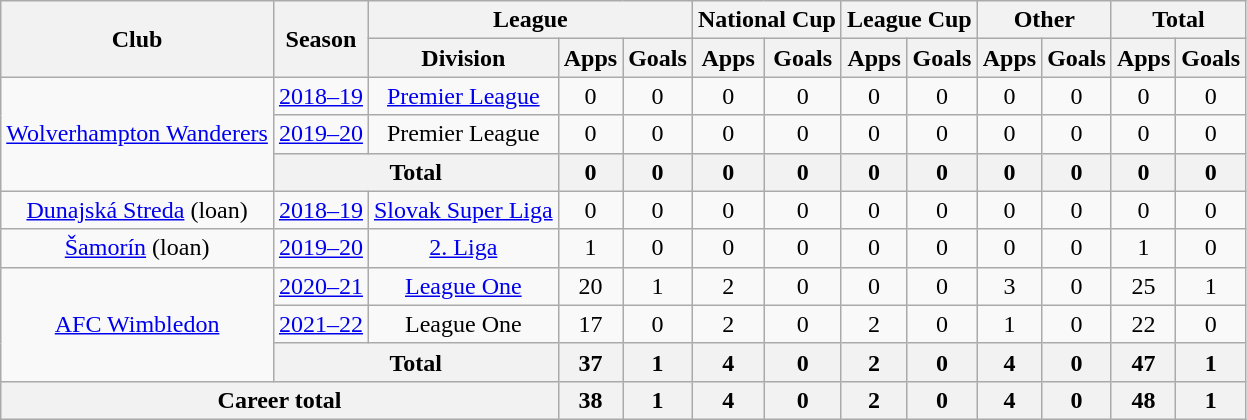<table class="wikitable" style="text-align:center">
<tr>
<th rowspan="2">Club</th>
<th rowspan="2">Season</th>
<th colspan="3">League</th>
<th colspan="2">National Cup</th>
<th colspan="2">League Cup</th>
<th colspan="2">Other</th>
<th colspan="2">Total</th>
</tr>
<tr>
<th>Division</th>
<th>Apps</th>
<th>Goals</th>
<th>Apps</th>
<th>Goals</th>
<th>Apps</th>
<th>Goals</th>
<th>Apps</th>
<th>Goals</th>
<th>Apps</th>
<th>Goals</th>
</tr>
<tr>
<td rowspan="3"><a href='#'>Wolverhampton Wanderers</a></td>
<td><a href='#'>2018–19</a></td>
<td><a href='#'>Premier League</a></td>
<td>0</td>
<td>0</td>
<td>0</td>
<td>0</td>
<td>0</td>
<td>0</td>
<td>0</td>
<td>0</td>
<td>0</td>
<td>0</td>
</tr>
<tr>
<td><a href='#'>2019–20</a></td>
<td>Premier League</td>
<td>0</td>
<td>0</td>
<td>0</td>
<td>0</td>
<td>0</td>
<td>0</td>
<td>0</td>
<td>0</td>
<td>0</td>
<td>0</td>
</tr>
<tr>
<th colspan="2">Total</th>
<th>0</th>
<th>0</th>
<th>0</th>
<th>0</th>
<th>0</th>
<th>0</th>
<th>0</th>
<th>0</th>
<th>0</th>
<th>0</th>
</tr>
<tr>
<td><a href='#'>Dunajská Streda</a> (loan)</td>
<td><a href='#'>2018–19</a></td>
<td><a href='#'>Slovak Super Liga</a></td>
<td>0</td>
<td>0</td>
<td>0</td>
<td>0</td>
<td>0</td>
<td>0</td>
<td>0</td>
<td>0</td>
<td>0</td>
<td>0</td>
</tr>
<tr>
<td><a href='#'>Šamorín</a> (loan)</td>
<td><a href='#'>2019–20</a></td>
<td><a href='#'>2. Liga</a></td>
<td>1</td>
<td>0</td>
<td>0</td>
<td>0</td>
<td>0</td>
<td>0</td>
<td>0</td>
<td>0</td>
<td>1</td>
<td>0</td>
</tr>
<tr>
<td rowspan="3"><a href='#'>AFC Wimbledon</a></td>
<td><a href='#'>2020–21</a></td>
<td><a href='#'>League One</a></td>
<td>20</td>
<td>1</td>
<td>2</td>
<td>0</td>
<td>0</td>
<td>0</td>
<td>3</td>
<td>0</td>
<td>25</td>
<td>1</td>
</tr>
<tr>
<td><a href='#'>2021–22</a></td>
<td>League One</td>
<td>17</td>
<td>0</td>
<td>2</td>
<td>0</td>
<td>2</td>
<td>0</td>
<td>1</td>
<td>0</td>
<td>22</td>
<td>0</td>
</tr>
<tr>
<th colspan="2">Total</th>
<th>37</th>
<th>1</th>
<th>4</th>
<th>0</th>
<th>2</th>
<th>0</th>
<th>4</th>
<th>0</th>
<th>47</th>
<th>1</th>
</tr>
<tr>
<th colspan="3">Career total</th>
<th>38</th>
<th>1</th>
<th>4</th>
<th>0</th>
<th>2</th>
<th>0</th>
<th>4</th>
<th>0</th>
<th>48</th>
<th>1</th>
</tr>
</table>
